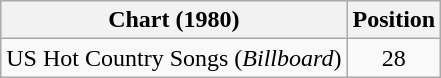<table class="wikitable">
<tr>
<th>Chart (1980)</th>
<th>Position</th>
</tr>
<tr>
<td>US Hot Country Songs (<em>Billboard</em>)</td>
<td align="center">28</td>
</tr>
</table>
